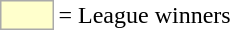<table>
<tr>
<td style="background-color:#ffffcc; border:1px solid #aaaaaa; width:2em;"></td>
<td>= League winners</td>
</tr>
</table>
